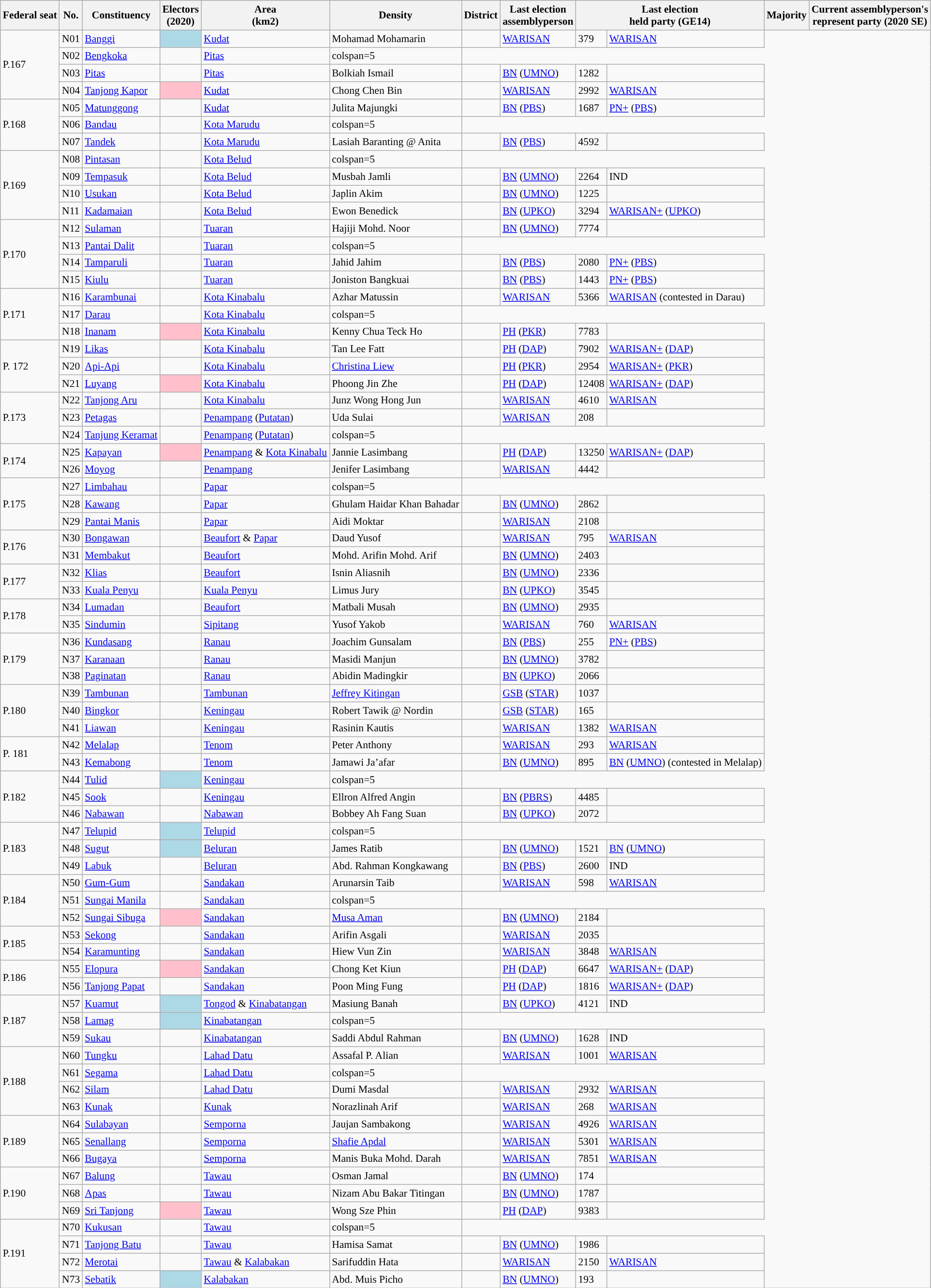<table class="wikitable sortable" style="margin:0 auto; white-space:nowrap;; font-size:90%; overflow:auto;">
<tr>
<th>Federal seat</th>
<th>No.</th>
<th>Constituency</th>
<th>Electors<br>(2020)</th>
<th>Area<br>(km2)</th>
<th>Density</th>
<th>District</th>
<th>Last election<br>assemblyperson</th>
<th colspan=2>Last election<br>held party (GE14)</th>
<th>Majority</th>
<th>Current assemblyperson's<br>represent party (2020 SE)</th>
</tr>
<tr>
<td rowspan=4>P.167 </td>
<td>N01</td>
<td><a href='#'>Banggi</a></td>
<td bgcolor=lightblue></td>
<td><a href='#'>Kudat</a></td>
<td>Mohamad Mohamarin</td>
<td width="1"></td>
<td><a href='#'>WARISAN</a></td>
<td>379</td>
<td><a href='#'>WARISAN</a></td>
</tr>
<tr>
<td>N02</td>
<td><a href='#'>Bengkoka</a></td>
<td></td>
<td><a href='#'>Pitas</a></td>
<td>colspan=5 </td>
</tr>
<tr>
<td>N03</td>
<td><a href='#'>Pitas</a></td>
<td></td>
<td><a href='#'>Pitas</a></td>
<td>Bolkiah Ismail</td>
<td width="1"></td>
<td><a href='#'>BN</a> (<a href='#'>UMNO</a>)</td>
<td>1282</td>
<td></td>
</tr>
<tr>
<td>N04</td>
<td><a href='#'>Tanjong Kapor</a></td>
<td bgcolor=pink></td>
<td><a href='#'>Kudat</a></td>
<td>Chong Chen Bin</td>
<td width="1"></td>
<td><a href='#'>WARISAN</a></td>
<td>2992</td>
<td><a href='#'>WARISAN</a></td>
</tr>
<tr>
<td rowspan=3>P.168 </td>
<td>N05</td>
<td><a href='#'>Matunggong</a></td>
<td></td>
<td><a href='#'>Kudat</a></td>
<td>Julita Majungki</td>
<td width="1"></td>
<td><a href='#'>BN</a> (<a href='#'>PBS</a>)</td>
<td>1687</td>
<td><a href='#'>PN+</a> (<a href='#'>PBS</a>)</td>
</tr>
<tr>
<td>N06</td>
<td><a href='#'>Bandau</a></td>
<td></td>
<td><a href='#'>Kota Marudu</a></td>
<td>colspan=5 </td>
</tr>
<tr>
<td>N07</td>
<td><a href='#'>Tandek</a></td>
<td></td>
<td><a href='#'>Kota Marudu</a></td>
<td>Lasiah Baranting @ Anita</td>
<td width="1"></td>
<td><a href='#'>BN</a> (<a href='#'>PBS</a>)</td>
<td>4592</td>
<td><a href='#'></a> <a href='#'></a> </td>
</tr>
<tr>
<td rowspan=4>P.169 </td>
<td>N08</td>
<td><a href='#'>Pintasan</a></td>
<td></td>
<td><a href='#'>Kota Belud</a></td>
<td>colspan=5 </td>
</tr>
<tr>
<td>N09</td>
<td><a href='#'>Tempasuk</a></td>
<td></td>
<td><a href='#'>Kota Belud</a></td>
<td>Musbah Jamli</td>
<td width="1"></td>
<td><a href='#'>BN</a> (<a href='#'>UMNO</a>)</td>
<td>2264</td>
<td>IND</td>
</tr>
<tr>
<td>N10</td>
<td><a href='#'>Usukan</a></td>
<td></td>
<td><a href='#'>Kota Belud</a></td>
<td>Japlin Akim</td>
<td width="1"></td>
<td><a href='#'>BN</a> (<a href='#'>UMNO</a>)</td>
<td>1225</td>
<td></td>
</tr>
<tr>
<td>N11</td>
<td><a href='#'>Kadamaian</a></td>
<td></td>
<td><a href='#'>Kota Belud</a></td>
<td>Ewon Benedick</td>
<td width="1"></td>
<td><a href='#'>BN</a> (<a href='#'>UPKO</a>)</td>
<td>3294</td>
<td><a href='#'>WARISAN+</a> (<a href='#'>UPKO</a>)</td>
</tr>
<tr>
<td rowspan=4>P.170 </td>
<td>N12</td>
<td><a href='#'>Sulaman</a></td>
<td></td>
<td><a href='#'>Tuaran</a></td>
<td>Hajiji Mohd. Noor</td>
<td width="1"></td>
<td><a href='#'>BN</a> (<a href='#'>UMNO</a>)</td>
<td>7774</td>
<td><a href='#'></a> <a href='#'></a></td>
</tr>
<tr>
<td>N13</td>
<td><a href='#'>Pantai Dalit</a></td>
<td></td>
<td><a href='#'>Tuaran</a></td>
<td>colspan=5 </td>
</tr>
<tr>
<td>N14</td>
<td><a href='#'>Tamparuli</a></td>
<td></td>
<td><a href='#'>Tuaran</a></td>
<td>Jahid Jahim</td>
<td width="1"></td>
<td><a href='#'>BN</a> (<a href='#'>PBS</a>)</td>
<td>2080</td>
<td><a href='#'>PN+</a> (<a href='#'>PBS</a>)</td>
</tr>
<tr>
<td>N15</td>
<td><a href='#'>Kiulu</a></td>
<td></td>
<td><a href='#'>Tuaran</a></td>
<td>Joniston Bangkuai</td>
<td width="1"></td>
<td><a href='#'>BN</a> (<a href='#'>PBS</a>)</td>
<td>1443</td>
<td><a href='#'>PN+</a> (<a href='#'>PBS</a>)</td>
</tr>
<tr>
<td rowspan=3>P.171 </td>
<td>N16</td>
<td><a href='#'>Karambunai</a></td>
<td></td>
<td><a href='#'>Kota Kinabalu</a></td>
<td>Azhar Matussin</td>
<td width="1"></td>
<td><a href='#'>WARISAN</a></td>
<td>5366</td>
<td><a href='#'>WARISAN</a> (contested in Darau)</td>
</tr>
<tr>
<td>N17</td>
<td><a href='#'>Darau</a></td>
<td></td>
<td><a href='#'>Kota Kinabalu</a></td>
<td>colspan=5 </td>
</tr>
<tr>
<td>N18</td>
<td><a href='#'>Inanam</a></td>
<td bgcolor=pink></td>
<td><a href='#'>Kota Kinabalu</a></td>
<td>Kenny Chua Teck Ho</td>
<td width="1"></td>
<td><a href='#'>PH</a> (<a href='#'>PKR</a>)</td>
<td>7783</td>
<td><a href='#'></a> <a href='#'></a> </td>
</tr>
<tr>
<td rowspan=3>P. 172 </td>
<td>N19</td>
<td><a href='#'>Likas</a></td>
<td></td>
<td><a href='#'>Kota Kinabalu</a></td>
<td>Tan Lee Fatt</td>
<td width="1"></td>
<td><a href='#'>PH</a> (<a href='#'>DAP</a>)</td>
<td>7902</td>
<td><a href='#'>WARISAN+</a> (<a href='#'>DAP</a>)</td>
</tr>
<tr>
<td>N20</td>
<td><a href='#'>Api-Api</a></td>
<td></td>
<td><a href='#'>Kota Kinabalu</a></td>
<td><a href='#'>Christina Liew</a></td>
<td width="1"></td>
<td><a href='#'>PH</a> (<a href='#'>PKR</a>)</td>
<td>2954</td>
<td><a href='#'>WARISAN+</a> (<a href='#'>PKR</a>)</td>
</tr>
<tr>
<td>N21</td>
<td><a href='#'>Luyang</a></td>
<td bgcolor=pink></td>
<td><a href='#'>Kota Kinabalu</a></td>
<td>Phoong Jin Zhe</td>
<td width="1"></td>
<td><a href='#'>PH</a> (<a href='#'>DAP</a>)</td>
<td>12408</td>
<td><a href='#'>WARISAN+</a> (<a href='#'>DAP</a>)</td>
</tr>
<tr>
<td rowspan=3>P.173 </td>
<td>N22</td>
<td><a href='#'>Tanjong Aru</a></td>
<td></td>
<td><a href='#'>Kota Kinabalu</a></td>
<td>Junz Wong Hong Jun</td>
<td width="1"></td>
<td><a href='#'>WARISAN</a></td>
<td>4610</td>
<td><a href='#'>WARISAN</a></td>
</tr>
<tr>
<td>N23</td>
<td><a href='#'>Petagas</a></td>
<td></td>
<td><a href='#'>Penampang</a> (<a href='#'>Putatan</a>)</td>
<td>Uda Sulai</td>
<td width="1"></td>
<td><a href='#'>WARISAN</a></td>
<td>208</td>
<td></td>
</tr>
<tr>
<td>N24</td>
<td><a href='#'>Tanjung Keramat</a></td>
<td></td>
<td><a href='#'>Penampang</a> (<a href='#'>Putatan</a>)</td>
<td>colspan=5 </td>
</tr>
<tr>
<td rowspan=2>P.174 </td>
<td>N25</td>
<td><a href='#'>Kapayan</a></td>
<td bgcolor=pink></td>
<td><a href='#'>Penampang</a> & <a href='#'>Kota Kinabalu</a></td>
<td>Jannie Lasimbang</td>
<td width="1"></td>
<td><a href='#'>PH</a> (<a href='#'>DAP</a>)</td>
<td>13250</td>
<td><a href='#'>WARISAN+</a> (<a href='#'>DAP</a>)</td>
</tr>
<tr>
<td>N26</td>
<td><a href='#'>Moyog</a></td>
<td></td>
<td><a href='#'>Penampang</a></td>
<td>Jenifer Lasimbang</td>
<td width="1"></td>
<td><a href='#'>WARISAN</a></td>
<td>4442</td>
<td></td>
</tr>
<tr>
<td rowspan=3>P.175 </td>
<td>N27</td>
<td><a href='#'>Limbahau</a></td>
<td></td>
<td><a href='#'>Papar</a></td>
<td>colspan=5 </td>
</tr>
<tr>
<td>N28</td>
<td><a href='#'>Kawang</a></td>
<td></td>
<td><a href='#'>Papar</a></td>
<td>Ghulam Haidar Khan Bahadar</td>
<td width="1"></td>
<td><a href='#'>BN</a> (<a href='#'>UMNO</a>)</td>
<td>2862</td>
<td><a href='#'></a> <a href='#'></a></td>
</tr>
<tr>
<td>N29</td>
<td><a href='#'>Pantai Manis</a></td>
<td></td>
<td><a href='#'>Papar</a></td>
<td>Aidi Moktar</td>
<td width="1"></td>
<td><a href='#'>WARISAN</a></td>
<td>2108</td>
<td></td>
</tr>
<tr>
<td rowspan=2>P.176 </td>
<td>N30</td>
<td><a href='#'>Bongawan</a></td>
<td></td>
<td><a href='#'>Beaufort</a> & <a href='#'>Papar</a></td>
<td>Daud Yusof</td>
<td width="1"></td>
<td><a href='#'>WARISAN</a></td>
<td>795</td>
<td><a href='#'>WARISAN</a></td>
</tr>
<tr>
<td>N31</td>
<td><a href='#'>Membakut</a></td>
<td></td>
<td><a href='#'>Beaufort</a></td>
<td>Mohd. Arifin Mohd. Arif</td>
<td width="1"></td>
<td><a href='#'>BN</a> (<a href='#'>UMNO</a>)</td>
<td>2403</td>
<td><a href='#'></a> <a href='#'></a></td>
</tr>
<tr>
<td rowspan=2>P.177 </td>
<td>N32</td>
<td><a href='#'>Klias</a></td>
<td></td>
<td><a href='#'>Beaufort</a></td>
<td>Isnin Aliasnih</td>
<td width="1"></td>
<td><a href='#'>BN</a> (<a href='#'>UMNO</a>)</td>
<td>2336</td>
<td><a href='#'></a> <a href='#'></a></td>
</tr>
<tr>
<td>N33</td>
<td><a href='#'>Kuala Penyu</a></td>
<td></td>
<td><a href='#'>Kuala Penyu</a></td>
<td>Limus Jury</td>
<td width="1"></td>
<td><a href='#'>BN</a> (<a href='#'>UPKO</a>)</td>
<td>3545</td>
<td><a href='#'></a> <a href='#'></a></td>
</tr>
<tr>
<td rowspan=2>P.178 </td>
<td>N34</td>
<td><a href='#'>Lumadan</a></td>
<td></td>
<td><a href='#'>Beaufort</a></td>
<td>Matbali Musah</td>
<td width="1"></td>
<td><a href='#'>BN</a> (<a href='#'>UMNO</a>)</td>
<td>2935</td>
<td></td>
</tr>
<tr>
<td>N35</td>
<td><a href='#'>Sindumin</a></td>
<td></td>
<td><a href='#'>Sipitang</a></td>
<td>Yusof Yakob</td>
<td width="1"></td>
<td><a href='#'>WARISAN</a></td>
<td>760</td>
<td><a href='#'>WARISAN</a></td>
</tr>
<tr>
<td rowspan=3>P.179 </td>
<td>N36</td>
<td><a href='#'>Kundasang</a></td>
<td></td>
<td><a href='#'>Ranau</a></td>
<td>Joachim Gunsalam</td>
<td width="1"></td>
<td><a href='#'>BN</a> (<a href='#'>PBS</a>)</td>
<td>255</td>
<td><a href='#'>PN+</a> (<a href='#'>PBS</a>)</td>
</tr>
<tr>
<td>N37</td>
<td><a href='#'>Karanaan</a></td>
<td></td>
<td><a href='#'>Ranau</a></td>
<td>Masidi Manjun</td>
<td width="1"></td>
<td><a href='#'>BN</a> (<a href='#'>UMNO</a>)</td>
<td>3782</td>
<td><a href='#'></a> <a href='#'></a></td>
</tr>
<tr>
<td>N38</td>
<td><a href='#'>Paginatan</a></td>
<td></td>
<td><a href='#'>Ranau</a></td>
<td>Abidin Madingkir</td>
<td width="1"></td>
<td><a href='#'>BN</a> (<a href='#'>UPKO</a>)</td>
<td>2066</td>
<td><a href='#'></a> <a href='#'></a></td>
</tr>
<tr>
<td rowspan=3>P.180 </td>
<td>N39</td>
<td><a href='#'>Tambunan</a></td>
<td></td>
<td><a href='#'>Tambunan</a></td>
<td><a href='#'>Jeffrey Kitingan</a></td>
<td width="1"></td>
<td><a href='#'>GSB</a> (<a href='#'>STAR</a>)</td>
<td>1037</td>
<td><a href='#'></a> <a href='#'></a></td>
</tr>
<tr>
<td>N40</td>
<td><a href='#'>Bingkor</a></td>
<td></td>
<td><a href='#'>Keningau</a></td>
<td>Robert Tawik @ Nordin</td>
<td width="1"></td>
<td><a href='#'>GSB</a> (<a href='#'>STAR</a>)</td>
<td>165</td>
<td><a href='#'></a> <a href='#'></a></td>
</tr>
<tr>
<td>N41</td>
<td><a href='#'>Liawan</a></td>
<td></td>
<td><a href='#'>Keningau</a></td>
<td>Rasinin Kautis</td>
<td width="1"></td>
<td><a href='#'>WARISAN</a></td>
<td>1382</td>
<td><a href='#'>WARISAN</a></td>
</tr>
<tr>
<td rowspan=2>P. 181 </td>
<td>N42</td>
<td><a href='#'>Melalap</a></td>
<td></td>
<td><a href='#'>Tenom</a></td>
<td>Peter Anthony</td>
<td width="1"></td>
<td><a href='#'>WARISAN</a></td>
<td>293</td>
<td><a href='#'>WARISAN</a></td>
</tr>
<tr>
<td>N43</td>
<td><a href='#'>Kemabong</a></td>
<td></td>
<td><a href='#'>Tenom</a></td>
<td>Jamawi Ja’afar</td>
<td width="1"></td>
<td><a href='#'>BN</a> (<a href='#'>UMNO</a>)</td>
<td>895</td>
<td><a href='#'>BN</a> (<a href='#'>UMNO</a>) (contested in Melalap)</td>
</tr>
<tr>
<td rowspan=3>P.182 </td>
<td>N44</td>
<td><a href='#'>Tulid</a></td>
<td bgcolor=lightblue></td>
<td><a href='#'>Keningau</a></td>
<td>colspan=5 </td>
</tr>
<tr>
<td>N45</td>
<td><a href='#'>Sook</a></td>
<td></td>
<td><a href='#'>Keningau</a></td>
<td>Ellron Alfred Angin</td>
<td width="1"></td>
<td><a href='#'>BN</a> (<a href='#'>PBRS</a>)</td>
<td>4485</td>
<td><a href='#'></a> <a href='#'></a></td>
</tr>
<tr>
<td>N46</td>
<td><a href='#'>Nabawan</a></td>
<td></td>
<td><a href='#'>Nabawan</a></td>
<td>Bobbey Ah Fang Suan</td>
<td width="1"></td>
<td><a href='#'>BN</a> (<a href='#'>UPKO</a>)</td>
<td>2072</td>
<td></td>
</tr>
<tr>
<td rowspan=3>P.183 </td>
<td>N47</td>
<td><a href='#'>Telupid</a></td>
<td bgcolor=lightblue></td>
<td><a href='#'>Telupid</a></td>
<td>colspan=5 </td>
</tr>
<tr>
<td>N48</td>
<td><a href='#'>Sugut</a></td>
<td bgcolor=lightblue></td>
<td><a href='#'>Beluran</a></td>
<td>James Ratib</td>
<td width="1"></td>
<td><a href='#'>BN</a> (<a href='#'>UMNO</a>)</td>
<td>1521</td>
<td><a href='#'>BN</a> (<a href='#'>UMNO</a>)</td>
</tr>
<tr>
<td>N49</td>
<td><a href='#'>Labuk</a></td>
<td></td>
<td><a href='#'>Beluran</a></td>
<td>Abd. Rahman Kongkawang</td>
<td width="1"></td>
<td><a href='#'>BN</a> (<a href='#'>PBS</a>)</td>
<td>2600</td>
<td>IND</td>
</tr>
<tr>
<td rowspan=3>P.184 </td>
<td>N50</td>
<td><a href='#'>Gum-Gum</a></td>
<td></td>
<td><a href='#'>Sandakan</a></td>
<td>Arunarsin Taib</td>
<td width="1"></td>
<td><a href='#'>WARISAN</a></td>
<td>598</td>
<td><a href='#'>WARISAN</a></td>
</tr>
<tr>
<td>N51</td>
<td><a href='#'>Sungai Manila</a></td>
<td></td>
<td><a href='#'>Sandakan</a></td>
<td>colspan=5 </td>
</tr>
<tr>
<td>N52</td>
<td><a href='#'>Sungai Sibuga</a></td>
<td bgcolor=pink></td>
<td><a href='#'>Sandakan</a></td>
<td><a href='#'>Musa Aman</a></td>
<td width="1"></td>
<td><a href='#'>BN</a> (<a href='#'>UMNO</a>)</td>
<td>2184</td>
<td></td>
</tr>
<tr>
<td rowspan=2>P.185 </td>
<td>N53</td>
<td><a href='#'>Sekong</a></td>
<td></td>
<td><a href='#'>Sandakan</a></td>
<td>Arifin Asgali</td>
<td width="1"></td>
<td><a href='#'>WARISAN</a></td>
<td>2035</td>
<td></td>
</tr>
<tr>
<td>N54</td>
<td><a href='#'>Karamunting</a></td>
<td></td>
<td><a href='#'>Sandakan</a></td>
<td>Hiew Vun Zin</td>
<td width="1"></td>
<td><a href='#'>WARISAN</a></td>
<td>3848</td>
<td><a href='#'>WARISAN</a></td>
</tr>
<tr>
<td rowspan=2>P.186 </td>
<td>N55</td>
<td><a href='#'>Elopura</a></td>
<td bgcolor=pink></td>
<td><a href='#'>Sandakan</a></td>
<td>Chong Ket Kiun</td>
<td width="1"></td>
<td><a href='#'>PH</a> (<a href='#'>DAP</a>)</td>
<td>6647</td>
<td><a href='#'>WARISAN+</a> (<a href='#'>DAP</a>)</td>
</tr>
<tr>
<td>N56</td>
<td><a href='#'>Tanjong Papat</a></td>
<td></td>
<td><a href='#'>Sandakan</a></td>
<td>Poon Ming Fung</td>
<td width="1"></td>
<td><a href='#'>PH</a> (<a href='#'>DAP</a>)</td>
<td>1816</td>
<td><a href='#'>WARISAN+</a> (<a href='#'>DAP</a>)</td>
</tr>
<tr>
<td rowspan=3>P.187 </td>
<td>N57</td>
<td><a href='#'>Kuamut</a></td>
<td bgcolor=lightblue></td>
<td><a href='#'>Tongod</a> & <a href='#'>Kinabatangan</a></td>
<td>Masiung Banah</td>
<td width="1"></td>
<td><a href='#'>BN</a> (<a href='#'>UPKO</a>)</td>
<td>4121</td>
<td>IND</td>
</tr>
<tr>
<td>N58</td>
<td><a href='#'>Lamag</a></td>
<td bgcolor=lightblue></td>
<td><a href='#'>Kinabatangan</a></td>
<td>colspan=5 </td>
</tr>
<tr>
<td>N59</td>
<td><a href='#'>Sukau</a></td>
<td></td>
<td><a href='#'>Kinabatangan</a></td>
<td>Saddi Abdul Rahman</td>
<td width="1"></td>
<td><a href='#'>BN</a> (<a href='#'>UMNO</a>)</td>
<td>1628</td>
<td>IND</td>
</tr>
<tr>
<td rowspan=4>P.188 </td>
<td>N60</td>
<td><a href='#'>Tungku</a></td>
<td></td>
<td><a href='#'>Lahad Datu</a></td>
<td>Assafal P. Alian</td>
<td width="1"></td>
<td><a href='#'>WARISAN</a></td>
<td>1001</td>
<td><a href='#'>WARISAN</a></td>
</tr>
<tr>
<td>N61</td>
<td><a href='#'>Segama</a></td>
<td></td>
<td><a href='#'>Lahad Datu</a></td>
<td>colspan=5 </td>
</tr>
<tr>
<td>N62</td>
<td><a href='#'>Silam</a></td>
<td></td>
<td><a href='#'>Lahad Datu</a></td>
<td>Dumi Masdal</td>
<td width="1"></td>
<td><a href='#'>WARISAN</a></td>
<td>2932</td>
<td><a href='#'>WARISAN</a></td>
</tr>
<tr>
<td>N63</td>
<td><a href='#'>Kunak</a></td>
<td></td>
<td><a href='#'>Kunak</a></td>
<td>Norazlinah Arif</td>
<td width="1"></td>
<td><a href='#'>WARISAN</a></td>
<td>268</td>
<td><a href='#'>WARISAN</a></td>
</tr>
<tr>
<td rowspan=3>P.189 </td>
<td>N64</td>
<td><a href='#'>Sulabayan</a></td>
<td></td>
<td><a href='#'>Semporna</a></td>
<td>Jaujan Sambakong</td>
<td width="1"></td>
<td><a href='#'>WARISAN</a></td>
<td>4926</td>
<td><a href='#'>WARISAN</a></td>
</tr>
<tr>
<td>N65</td>
<td><a href='#'>Senallang</a></td>
<td></td>
<td><a href='#'>Semporna</a></td>
<td><a href='#'>Shafie Apdal</a></td>
<td width="1"></td>
<td><a href='#'>WARISAN</a></td>
<td>5301</td>
<td><a href='#'>WARISAN</a></td>
</tr>
<tr>
<td>N66</td>
<td><a href='#'>Bugaya</a></td>
<td></td>
<td><a href='#'>Semporna</a></td>
<td>Manis Buka Mohd. Darah</td>
<td width="1"></td>
<td><a href='#'>WARISAN</a></td>
<td>7851</td>
<td><a href='#'>WARISAN</a></td>
</tr>
<tr>
<td rowspan=3>P.190 </td>
<td>N67</td>
<td><a href='#'>Balung</a></td>
<td></td>
<td><a href='#'>Tawau</a></td>
<td>Osman Jamal</td>
<td width="1"></td>
<td><a href='#'>BN</a> (<a href='#'>UMNO</a>)</td>
<td>174</td>
<td></td>
</tr>
<tr>
<td>N68</td>
<td><a href='#'>Apas</a></td>
<td></td>
<td><a href='#'>Tawau</a></td>
<td>Nizam Abu Bakar Titingan</td>
<td width="1"></td>
<td><a href='#'>BN</a> (<a href='#'>UMNO</a>)</td>
<td>1787</td>
<td><a href='#'></a> <a href='#'></a></td>
</tr>
<tr>
<td>N69</td>
<td><a href='#'>Sri Tanjong</a></td>
<td bgcolor=pink></td>
<td><a href='#'>Tawau</a></td>
<td>Wong Sze Phin</td>
<td width="1"></td>
<td><a href='#'>PH</a> (<a href='#'>DAP</a>)</td>
<td>9383</td>
<td></td>
</tr>
<tr>
<td rowspan=4>P.191 </td>
<td>N70</td>
<td><a href='#'>Kukusan</a></td>
<td></td>
<td><a href='#'>Tawau</a></td>
<td>colspan=5 </td>
</tr>
<tr>
<td>N71</td>
<td><a href='#'>Tanjong Batu</a></td>
<td></td>
<td><a href='#'>Tawau</a></td>
<td>Hamisa Samat</td>
<td width="1"></td>
<td><a href='#'>BN</a> (<a href='#'>UMNO</a>)</td>
<td>1986</td>
<td></td>
</tr>
<tr>
<td>N72</td>
<td><a href='#'>Merotai</a></td>
<td></td>
<td><a href='#'>Tawau</a> & <a href='#'>Kalabakan</a></td>
<td>Sarifuddin Hata</td>
<td width="1"></td>
<td><a href='#'>WARISAN</a></td>
<td>2150</td>
<td><a href='#'>WARISAN</a></td>
</tr>
<tr>
<td>N73</td>
<td><a href='#'>Sebatik</a></td>
<td bgcolor=lightblue></td>
<td><a href='#'>Kalabakan</a></td>
<td>Abd. Muis Picho</td>
<td width="1"></td>
<td><a href='#'>BN</a> (<a href='#'>UMNO</a>)</td>
<td>193</td>
<td><a href='#'></a> <a href='#'></a></td>
</tr>
</table>
